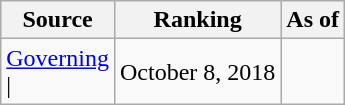<table class="wikitable" style="text-align:center">
<tr>
<th>Source</th>
<th>Ranking</th>
<th>As of</th>
</tr>
<tr>
<td align=left><a href='#'>Governing</a><br>| </td>
<td>October 8, 2018</td>
</tr>
</table>
